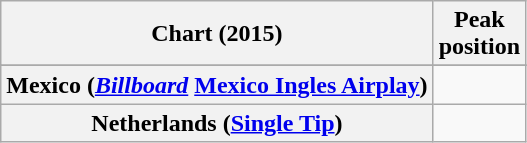<table class="wikitable sortable plainrowheaders">
<tr>
<th scope="col">Chart (2015)</th>
<th scope="col">Peak<br>position</th>
</tr>
<tr>
</tr>
<tr>
</tr>
<tr>
<th scope="row">Mexico (<em><a href='#'>Billboard</a></em> <a href='#'>Mexico Ingles Airplay</a>)</th>
<td></td>
</tr>
<tr>
<th scope="row">Netherlands (<a href='#'>Single Tip</a>)</th>
<td></td>
</tr>
</table>
